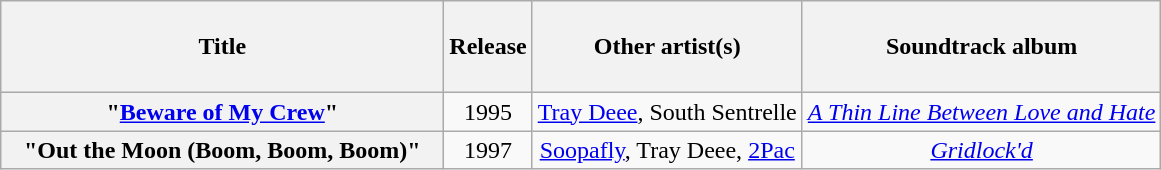<table class="wikitable plainrowheaders" style="text-align:center;">
<tr>
<th scope="col" style="width:18em;"><br>Title<br><br></th>
<th scope="col">Release</th>
<th scope="col">Other artist(s)</th>
<th scope="col">Soundtrack album</th>
</tr>
<tr>
<th scope="row">"<a href='#'>Beware of My Crew</a>"</th>
<td>1995</td>
<td><a href='#'>Tray Deee</a>, South Sentrelle</td>
<td><em><a href='#'>A Thin Line Between Love and Hate</a></em></td>
</tr>
<tr>
<th scope="row">"Out the Moon (Boom, Boom, Boom)"</th>
<td>1997</td>
<td><a href='#'>Soopafly</a>, Tray Deee, <a href='#'>2Pac</a></td>
<td><em><a href='#'>Gridlock'd</a></em></td>
</tr>
</table>
